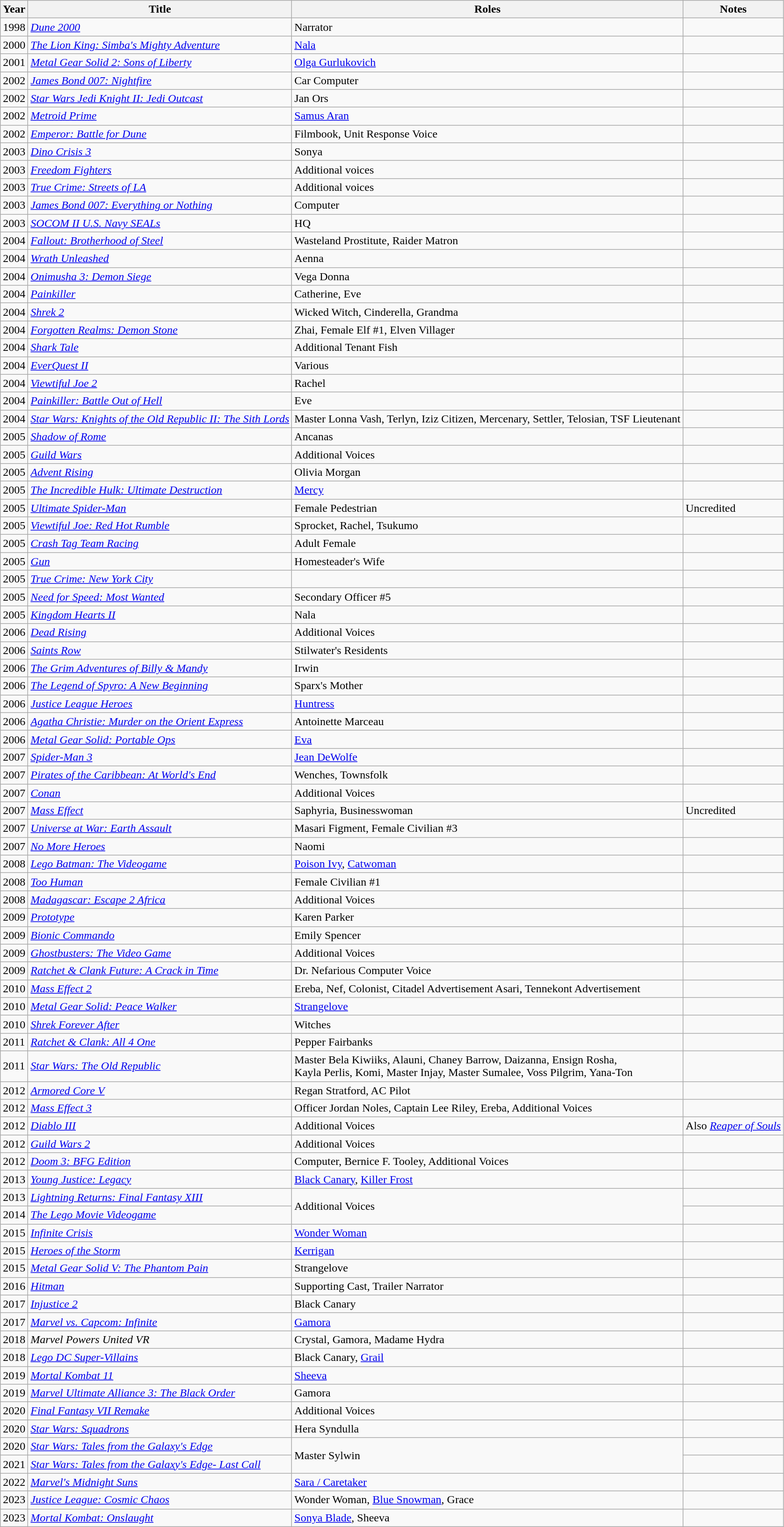<table class="wikitable sortable">
<tr>
<th>Year</th>
<th>Title</th>
<th>Roles</th>
<th>Notes</th>
</tr>
<tr>
<td>1998</td>
<td><em><a href='#'>Dune 2000</a></em></td>
<td>Narrator</td>
<td></td>
</tr>
<tr>
<td>2000</td>
<td><em><a href='#'>The Lion King: Simba's Mighty Adventure</a></em></td>
<td><a href='#'>Nala</a></td>
<td></td>
</tr>
<tr>
<td>2001</td>
<td><em><a href='#'>Metal Gear Solid 2: Sons of Liberty</a></em></td>
<td><a href='#'>Olga Gurlukovich</a></td>
<td></td>
</tr>
<tr>
<td>2002</td>
<td><em><a href='#'>James Bond 007: Nightfire</a></em></td>
<td>Car Computer</td>
<td></td>
</tr>
<tr>
<td>2002</td>
<td><em><a href='#'>Star Wars Jedi Knight II: Jedi Outcast</a></em></td>
<td>Jan Ors</td>
<td></td>
</tr>
<tr>
<td>2002</td>
<td><em><a href='#'>Metroid Prime</a></em></td>
<td><a href='#'>Samus Aran</a></td>
<td></td>
</tr>
<tr>
<td>2002</td>
<td><em><a href='#'>Emperor: Battle for Dune</a></em></td>
<td>Filmbook, Unit Response Voice</td>
<td></td>
</tr>
<tr>
<td>2003</td>
<td><em><a href='#'>Dino Crisis 3</a></em></td>
<td>Sonya</td>
<td></td>
</tr>
<tr>
<td>2003</td>
<td><em><a href='#'>Freedom Fighters</a></em></td>
<td>Additional voices</td>
<td></td>
</tr>
<tr>
<td>2003</td>
<td><em><a href='#'>True Crime: Streets of LA</a></em></td>
<td>Additional voices</td>
<td></td>
</tr>
<tr>
<td>2003</td>
<td><em><a href='#'>James Bond 007: Everything or Nothing</a></em></td>
<td>Computer</td>
<td></td>
</tr>
<tr>
<td>2003</td>
<td><em><a href='#'>SOCOM II U.S. Navy SEALs</a></em></td>
<td>HQ</td>
<td></td>
</tr>
<tr>
<td>2004</td>
<td><em><a href='#'>Fallout: Brotherhood of Steel</a></em></td>
<td>Wasteland Prostitute, Raider Matron</td>
<td></td>
</tr>
<tr>
<td>2004</td>
<td><em><a href='#'>Wrath Unleashed</a></em></td>
<td>Aenna</td>
<td></td>
</tr>
<tr>
<td>2004</td>
<td><em><a href='#'>Onimusha 3: Demon Siege</a></em></td>
<td>Vega Donna</td>
<td></td>
</tr>
<tr>
<td>2004</td>
<td><em><a href='#'>Painkiller</a></em></td>
<td>Catherine, Eve</td>
<td></td>
</tr>
<tr>
<td>2004</td>
<td><em><a href='#'>Shrek 2</a></em></td>
<td>Wicked Witch, Cinderella, Grandma</td>
<td></td>
</tr>
<tr>
<td>2004</td>
<td><em><a href='#'>Forgotten Realms: Demon Stone</a></em></td>
<td>Zhai, Female Elf #1, Elven Villager</td>
<td></td>
</tr>
<tr>
<td>2004</td>
<td><em><a href='#'>Shark Tale</a></em></td>
<td>Additional Tenant Fish</td>
<td></td>
</tr>
<tr>
<td>2004</td>
<td><em><a href='#'>EverQuest II</a></em></td>
<td>Various</td>
<td></td>
</tr>
<tr>
<td>2004</td>
<td><em><a href='#'>Viewtiful Joe 2</a></em></td>
<td>Rachel</td>
<td></td>
</tr>
<tr>
<td>2004</td>
<td><em><a href='#'>Painkiller: Battle Out of Hell</a></em></td>
<td>Eve</td>
<td></td>
</tr>
<tr>
<td>2004</td>
<td><em><a href='#'>Star Wars: Knights of the Old Republic II: The Sith Lords</a></em></td>
<td>Master Lonna Vash, Terlyn, Iziz Citizen, Mercenary, Settler, Telosian, TSF Lieutenant</td>
<td></td>
</tr>
<tr>
<td>2005</td>
<td><em><a href='#'>Shadow of Rome</a></em></td>
<td>Ancanas</td>
<td></td>
</tr>
<tr>
<td>2005</td>
<td><em><a href='#'>Guild Wars</a></em></td>
<td>Additional Voices</td>
<td></td>
</tr>
<tr>
<td>2005</td>
<td><em><a href='#'>Advent Rising</a></em></td>
<td>Olivia Morgan</td>
<td></td>
</tr>
<tr>
<td>2005</td>
<td><em><a href='#'>The Incredible Hulk: Ultimate Destruction</a></em></td>
<td><a href='#'>Mercy</a></td>
<td></td>
</tr>
<tr>
<td>2005</td>
<td><em><a href='#'>Ultimate Spider-Man</a></em></td>
<td>Female Pedestrian</td>
<td>Uncredited</td>
</tr>
<tr>
<td>2005</td>
<td><em><a href='#'>Viewtiful Joe: Red Hot Rumble</a></em></td>
<td>Sprocket, Rachel, Tsukumo</td>
<td></td>
</tr>
<tr>
<td>2005</td>
<td><em><a href='#'>Crash Tag Team Racing</a></em></td>
<td>Adult Female</td>
<td></td>
</tr>
<tr>
<td>2005</td>
<td><em><a href='#'>Gun</a></em></td>
<td>Homesteader's Wife</td>
<td></td>
</tr>
<tr>
<td>2005</td>
<td><em><a href='#'>True Crime: New York City</a></em></td>
<td></td>
<td></td>
</tr>
<tr>
<td>2005</td>
<td><em><a href='#'>Need for Speed: Most Wanted</a></em></td>
<td>Secondary Officer #5</td>
<td></td>
</tr>
<tr>
<td>2005</td>
<td><em><a href='#'>Kingdom Hearts II</a></em></td>
<td>Nala</td>
<td></td>
</tr>
<tr>
<td>2006</td>
<td><em><a href='#'>Dead Rising</a></em></td>
<td>Additional Voices</td>
<td></td>
</tr>
<tr>
<td>2006</td>
<td><em><a href='#'>Saints Row</a></em></td>
<td>Stilwater's Residents</td>
<td></td>
</tr>
<tr>
<td>2006</td>
<td><em><a href='#'>The Grim Adventures of Billy & Mandy</a></em></td>
<td>Irwin</td>
<td></td>
</tr>
<tr>
<td>2006</td>
<td><em><a href='#'>The Legend of Spyro: A New Beginning</a></em></td>
<td>Sparx's Mother</td>
<td></td>
</tr>
<tr>
<td>2006</td>
<td><em><a href='#'>Justice League Heroes</a></em></td>
<td><a href='#'>Huntress</a></td>
<td></td>
</tr>
<tr>
<td>2006</td>
<td><em><a href='#'>Agatha Christie: Murder on the Orient Express</a></em></td>
<td>Antoinette Marceau</td>
<td></td>
</tr>
<tr>
<td>2006</td>
<td><em><a href='#'>Metal Gear Solid: Portable Ops</a></em></td>
<td><a href='#'>Eva</a></td>
<td></td>
</tr>
<tr>
<td>2007</td>
<td><em><a href='#'>Spider-Man 3</a></em></td>
<td><a href='#'>Jean DeWolfe</a></td>
<td></td>
</tr>
<tr>
<td>2007</td>
<td><em><a href='#'>Pirates of the Caribbean: At World's End</a></em></td>
<td>Wenches, Townsfolk</td>
<td></td>
</tr>
<tr>
<td>2007</td>
<td><em><a href='#'>Conan</a></em></td>
<td>Additional Voices</td>
<td></td>
</tr>
<tr>
<td>2007</td>
<td><em><a href='#'>Mass Effect</a></em></td>
<td>Saphyria, Businesswoman</td>
<td>Uncredited</td>
</tr>
<tr>
<td>2007</td>
<td><em><a href='#'>Universe at War: Earth Assault</a></em></td>
<td>Masari Figment, Female Civilian #3</td>
<td></td>
</tr>
<tr>
<td>2007</td>
<td><em><a href='#'>No More Heroes</a></em></td>
<td>Naomi</td>
<td></td>
</tr>
<tr>
<td>2008</td>
<td><em><a href='#'>Lego Batman: The Videogame</a></em></td>
<td><a href='#'>Poison Ivy</a>, <a href='#'>Catwoman</a></td>
<td></td>
</tr>
<tr>
<td>2008</td>
<td><em><a href='#'>Too Human</a></em></td>
<td>Female Civilian #1</td>
<td></td>
</tr>
<tr>
<td>2008</td>
<td><em><a href='#'>Madagascar: Escape 2 Africa</a></em></td>
<td>Additional Voices</td>
<td></td>
</tr>
<tr>
<td>2009</td>
<td><em><a href='#'>Prototype</a></em></td>
<td>Karen Parker</td>
<td></td>
</tr>
<tr>
<td>2009</td>
<td><em><a href='#'>Bionic Commando</a></em></td>
<td>Emily Spencer</td>
<td></td>
</tr>
<tr>
<td>2009</td>
<td><em><a href='#'>Ghostbusters: The Video Game</a></em></td>
<td>Additional Voices</td>
<td></td>
</tr>
<tr>
<td>2009</td>
<td><em><a href='#'>Ratchet & Clank Future: A Crack in Time</a></em></td>
<td>Dr. Nefarious Computer Voice</td>
<td></td>
</tr>
<tr>
<td>2010</td>
<td><em><a href='#'>Mass Effect 2</a></em></td>
<td>Ereba, Nef, Colonist, Citadel Advertisement Asari, Tennekont Advertisement</td>
<td></td>
</tr>
<tr>
<td>2010</td>
<td><em><a href='#'>Metal Gear Solid: Peace Walker</a></em></td>
<td><a href='#'>Strangelove</a></td>
<td></td>
</tr>
<tr>
<td>2010</td>
<td><em><a href='#'>Shrek Forever After</a></em></td>
<td>Witches</td>
<td></td>
</tr>
<tr>
<td>2011</td>
<td><em><a href='#'>Ratchet & Clank: All 4 One</a></em></td>
<td>Pepper Fairbanks</td>
<td></td>
</tr>
<tr>
<td>2011</td>
<td><em><a href='#'>Star Wars: The Old Republic</a></em></td>
<td>Master Bela Kiwiiks, Alauni, Chaney Barrow, Daizanna, Ensign Rosha,<br>Kayla Perlis, Komi, Master Injay, Master Sumalee, Voss Pilgrim, Yana-Ton</td>
<td></td>
</tr>
<tr>
<td>2012</td>
<td><em><a href='#'>Armored Core V</a></em></td>
<td>Regan Stratford, AC Pilot</td>
<td></td>
</tr>
<tr>
<td>2012</td>
<td><em><a href='#'>Mass Effect 3</a></em></td>
<td>Officer Jordan Noles, Captain Lee Riley, Ereba, Additional Voices</td>
<td></td>
</tr>
<tr>
<td>2012</td>
<td><em><a href='#'>Diablo III</a></em></td>
<td>Additional Voices</td>
<td>Also <em><a href='#'>Reaper of Souls</a></em></td>
</tr>
<tr>
<td>2012</td>
<td><em><a href='#'>Guild Wars 2</a></em></td>
<td>Additional Voices</td>
<td></td>
</tr>
<tr>
<td>2012</td>
<td><em><a href='#'>Doom 3: BFG Edition</a></em></td>
<td>Computer, Bernice F. Tooley, Additional Voices</td>
<td></td>
</tr>
<tr>
<td>2013</td>
<td><em><a href='#'>Young Justice: Legacy</a></em></td>
<td><a href='#'>Black Canary</a>, <a href='#'>Killer Frost</a></td>
<td></td>
</tr>
<tr>
<td>2013</td>
<td><em><a href='#'>Lightning Returns: Final Fantasy XIII</a></em></td>
<td rowspan="2">Additional Voices</td>
<td></td>
</tr>
<tr>
<td>2014</td>
<td><em><a href='#'>The Lego Movie Videogame</a></em></td>
<td></td>
</tr>
<tr>
<td>2015</td>
<td><em><a href='#'>Infinite Crisis</a></em></td>
<td><a href='#'>Wonder Woman</a></td>
<td></td>
</tr>
<tr>
<td>2015</td>
<td><em><a href='#'>Heroes of the Storm</a></em></td>
<td><a href='#'>Kerrigan</a></td>
<td></td>
</tr>
<tr>
<td>2015</td>
<td><em><a href='#'>Metal Gear Solid V: The Phantom Pain</a></em></td>
<td>Strangelove</td>
<td></td>
</tr>
<tr>
<td>2016</td>
<td><em><a href='#'>Hitman</a></em></td>
<td>Supporting Cast, Trailer Narrator</td>
<td></td>
</tr>
<tr>
<td>2017</td>
<td><em><a href='#'>Injustice 2</a></em></td>
<td>Black Canary</td>
<td></td>
</tr>
<tr>
<td>2017</td>
<td><em><a href='#'>Marvel vs. Capcom: Infinite</a></em></td>
<td><a href='#'>Gamora</a></td>
<td></td>
</tr>
<tr>
<td>2018</td>
<td><em>Marvel Powers United VR</em></td>
<td>Crystal, Gamora, Madame Hydra</td>
<td></td>
</tr>
<tr>
<td>2018</td>
<td><em><a href='#'>Lego DC Super-Villains</a></em></td>
<td>Black Canary, <a href='#'>Grail</a></td>
<td></td>
</tr>
<tr>
<td>2019</td>
<td><em><a href='#'>Mortal Kombat 11</a></em></td>
<td><a href='#'>Sheeva</a></td>
<td></td>
</tr>
<tr>
<td>2019</td>
<td><em><a href='#'>Marvel Ultimate Alliance 3: The Black Order</a></em></td>
<td>Gamora</td>
<td></td>
</tr>
<tr>
<td>2020</td>
<td><em><a href='#'>Final Fantasy VII Remake</a></em></td>
<td>Additional Voices</td>
<td></td>
</tr>
<tr>
<td>2020</td>
<td><em><a href='#'>Star Wars: Squadrons</a></em></td>
<td>Hera Syndulla</td>
<td></td>
</tr>
<tr>
<td>2020</td>
<td><em><a href='#'>Star Wars: Tales from the Galaxy's Edge</a></em></td>
<td rowspan="2">Master Sylwin</td>
<td></td>
</tr>
<tr>
<td>2021</td>
<td><em><a href='#'>Star Wars: Tales from the Galaxy's Edge- Last Call</a></em></td>
<td></td>
</tr>
<tr>
<td>2022</td>
<td><em><a href='#'>Marvel's Midnight Suns</a></em></td>
<td><a href='#'>Sara / Caretaker</a></td>
<td></td>
</tr>
<tr>
<td>2023</td>
<td><em><a href='#'>Justice League: Cosmic Chaos</a></em></td>
<td>Wonder Woman, <a href='#'>Blue Snowman</a>, Grace</td>
<td></td>
</tr>
<tr>
<td>2023</td>
<td><em><a href='#'>Mortal Kombat: Onslaught</a></em></td>
<td><a href='#'>Sonya Blade</a>, Sheeva</td>
<td></td>
</tr>
</table>
